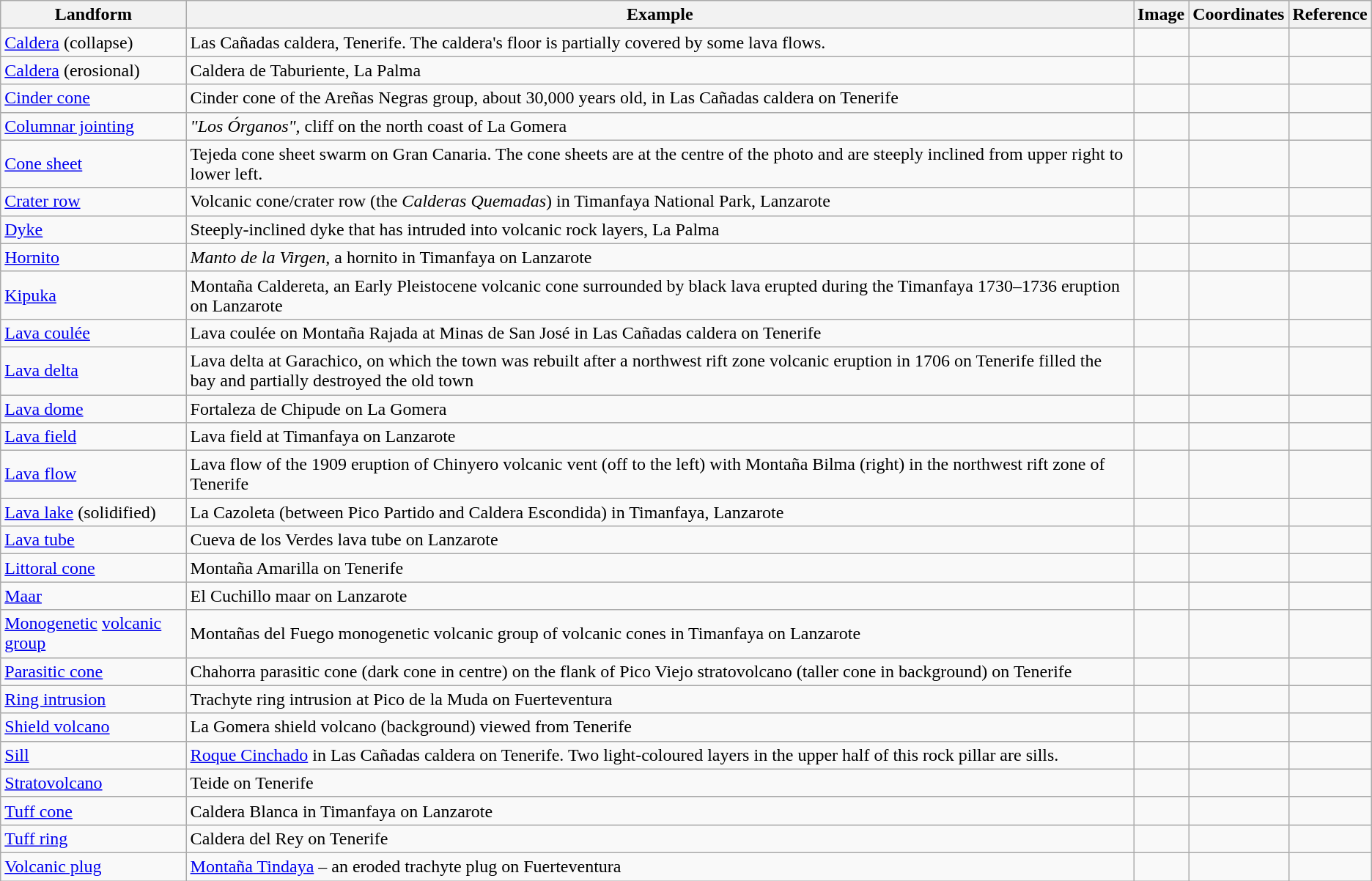<table class="wikitable" style="margin:left">
<tr>
<th>Landform</th>
<th>Example</th>
<th>Image</th>
<th>Coordinates</th>
<th>Reference</th>
</tr>
<tr>
<td><a href='#'>Caldera</a> (collapse)</td>
<td>Las Cañadas caldera, Tenerife. The caldera's floor is partially covered by some lava flows.</td>
<td></td>
<td></td>
<td></td>
</tr>
<tr>
<td><a href='#'>Caldera</a> (erosional)</td>
<td>Caldera de Taburiente, La Palma</td>
<td></td>
<td></td>
<td></td>
</tr>
<tr>
<td><a href='#'>Cinder cone</a></td>
<td>Cinder cone of the Areñas Negras group, about 30,000 years old, in Las Cañadas caldera on Tenerife</td>
<td></td>
<td></td>
<td></td>
</tr>
<tr>
<td><a href='#'>Columnar jointing</a></td>
<td><em>"Los Órganos"</em>, cliff on the north coast of La Gomera</td>
<td></td>
<td></td>
<td></td>
</tr>
<tr>
<td><a href='#'>Cone sheet</a></td>
<td>Tejeda cone sheet swarm on Gran Canaria. The cone sheets are at the centre of the photo and are steeply inclined from upper right to lower left.</td>
<td></td>
<td></td>
<td></td>
</tr>
<tr>
<td><a href='#'>Crater row</a></td>
<td>Volcanic cone/crater row (the <em>Calderas Quemadas</em>) in Timanfaya National Park, Lanzarote</td>
<td></td>
<td></td>
<td></td>
</tr>
<tr>
<td><a href='#'>Dyke</a></td>
<td>Steeply-inclined dyke that has intruded into volcanic rock layers, La Palma</td>
<td></td>
<td></td>
<td></td>
</tr>
<tr>
<td><a href='#'>Hornito</a></td>
<td><em>Manto de la Virgen</em>, a hornito in Timanfaya on Lanzarote</td>
<td></td>
<td></td>
<td></td>
</tr>
<tr>
<td><a href='#'>Kipuka</a></td>
<td>Montaña Caldereta, an Early Pleistocene volcanic cone surrounded by  black lava erupted during the Timanfaya 1730–1736 eruption on Lanzarote</td>
<td></td>
<td></td>
<td></td>
</tr>
<tr>
<td><a href='#'>Lava coulée</a></td>
<td>Lava coulée on Montaña Rajada at Minas de San José in Las Cañadas caldera on Tenerife</td>
<td></td>
<td></td>
<td></td>
</tr>
<tr>
<td><a href='#'>Lava delta</a></td>
<td>Lava delta at Garachico, on which the town was rebuilt after a northwest rift zone volcanic eruption in 1706 on Tenerife filled the bay and partially destroyed the old town</td>
<td></td>
<td></td>
<td></td>
</tr>
<tr>
<td><a href='#'>Lava dome</a></td>
<td>Fortaleza de Chipude on La Gomera</td>
<td></td>
<td></td>
<td></td>
</tr>
<tr>
<td><a href='#'>Lava field</a></td>
<td>Lava field at Timanfaya on Lanzarote</td>
<td></td>
<td></td>
<td></td>
</tr>
<tr>
<td><a href='#'>Lava flow</a></td>
<td>Lava flow of the 1909 eruption of Chinyero volcanic vent (off to the left) with Montaña Bilma (right) in the northwest rift zone of Tenerife</td>
<td></td>
<td></td>
<td></td>
</tr>
<tr>
<td><a href='#'>Lava lake</a> (solidified)</td>
<td>La Cazoleta (between Pico Partido and Caldera Escondida) in Timanfaya, Lanzarote</td>
<td></td>
<td></td>
<td></td>
</tr>
<tr>
<td><a href='#'>Lava tube</a></td>
<td>Cueva de los Verdes lava tube on Lanzarote</td>
<td></td>
<td></td>
<td></td>
</tr>
<tr>
<td><a href='#'>Littoral cone</a></td>
<td>Montaña Amarilla on Tenerife</td>
<td></td>
<td></td>
<td></td>
</tr>
<tr>
<td><a href='#'>Maar</a></td>
<td>El Cuchillo maar on Lanzarote</td>
<td></td>
<td></td>
<td></td>
</tr>
<tr>
<td><a href='#'>Monogenetic</a> <a href='#'>volcanic group</a></td>
<td>Montañas del Fuego monogenetic volcanic group of volcanic cones in Timanfaya on Lanzarote</td>
<td></td>
<td></td>
<td></td>
</tr>
<tr>
<td><a href='#'>Parasitic cone</a></td>
<td>Chahorra parasitic cone (dark cone in centre) on the flank of Pico Viejo stratovolcano (taller cone in background) on Tenerife</td>
<td></td>
<td></td>
<td></td>
</tr>
<tr>
<td><a href='#'>Ring intrusion</a></td>
<td>Trachyte ring intrusion at Pico de la Muda on Fuerteventura</td>
<td></td>
<td></td>
<td></td>
</tr>
<tr>
<td><a href='#'>Shield volcano</a></td>
<td>La Gomera shield volcano (background) viewed from Tenerife</td>
<td></td>
<td></td>
<td></td>
</tr>
<tr>
<td><a href='#'>Sill</a></td>
<td><a href='#'>Roque Cinchado</a> in Las Cañadas caldera on Tenerife. Two light-coloured layers in the upper half of this rock pillar are sills.</td>
<td></td>
<td></td>
<td></td>
</tr>
<tr>
<td><a href='#'>Stratovolcano</a></td>
<td>Teide on Tenerife</td>
<td></td>
<td></td>
<td></td>
</tr>
<tr>
<td><a href='#'>Tuff cone</a></td>
<td>Caldera Blanca in Timanfaya on Lanzarote</td>
<td></td>
<td></td>
<td></td>
</tr>
<tr>
<td><a href='#'>Tuff ring</a></td>
<td>Caldera del Rey on Tenerife</td>
<td></td>
<td></td>
<td></td>
</tr>
<tr>
<td><a href='#'>Volcanic plug</a></td>
<td><a href='#'>Montaña Tindaya</a> – an eroded trachyte plug on Fuerteventura</td>
<td></td>
<td></td>
<td></td>
</tr>
</table>
